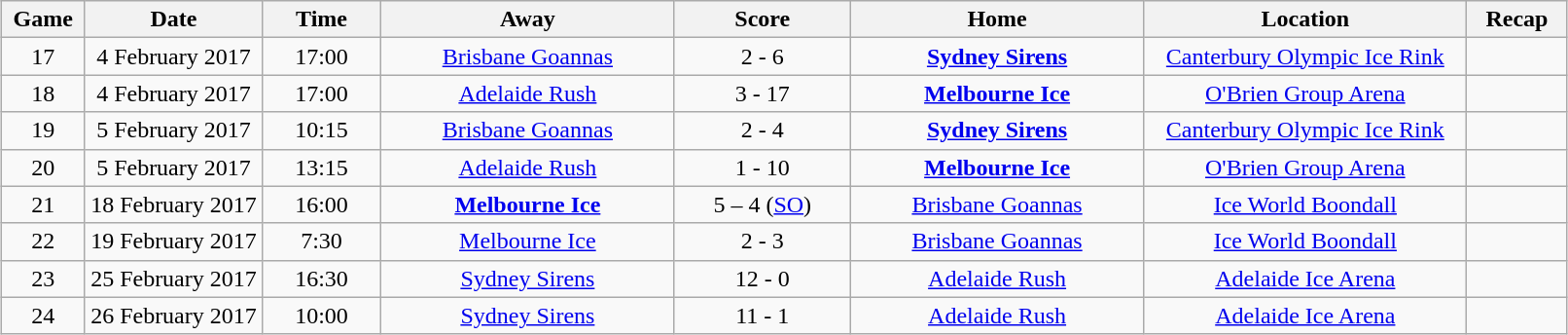<table class="wikitable" width="85%" style="margin: 1em auto 1em auto">
<tr>
<th width="1%">Game</th>
<th width="6%">Date</th>
<th width="4%">Time</th>
<th width="10%">Away</th>
<th width="6%">Score</th>
<th width="10%">Home</th>
<th width="11%">Location</th>
<th width="2%">Recap</th>
</tr>
<tr align="center">
<td>17</td>
<td>4 February 2017</td>
<td>17:00</td>
<td><a href='#'>Brisbane Goannas</a></td>
<td>2 - 6</td>
<td><strong><a href='#'>Sydney Sirens</a></strong></td>
<td><a href='#'>Canterbury Olympic Ice Rink</a></td>
<td></td>
</tr>
<tr align="center">
<td>18</td>
<td>4 February 2017</td>
<td>17:00</td>
<td><a href='#'>Adelaide Rush</a></td>
<td>3 - 17</td>
<td><strong><a href='#'>Melbourne Ice</a></strong></td>
<td><a href='#'>O'Brien Group Arena</a></td>
<td></td>
</tr>
<tr align="center">
<td>19</td>
<td>5 February 2017</td>
<td>10:15</td>
<td><a href='#'>Brisbane Goannas</a></td>
<td>2 - 4</td>
<td><strong><a href='#'>Sydney Sirens</a></strong></td>
<td><a href='#'>Canterbury Olympic Ice Rink</a></td>
<td></td>
</tr>
<tr align="center">
<td>20</td>
<td>5 February 2017</td>
<td>13:15</td>
<td><a href='#'>Adelaide Rush</a></td>
<td>1 - 10</td>
<td><strong><a href='#'>Melbourne Ice</a></strong></td>
<td><a href='#'>O'Brien Group Arena</a></td>
<td></td>
</tr>
<tr align="center">
<td>21</td>
<td>18 February 2017</td>
<td>16:00</td>
<td><strong><a href='#'>Melbourne Ice</a></strong></td>
<td>5 – 4 (<a href='#'>SO</a>)</td>
<td><a href='#'>Brisbane Goannas</a></td>
<td><a href='#'>Ice World Boondall</a></td>
<td></td>
</tr>
<tr align="center">
<td>22</td>
<td>19 February 2017</td>
<td>7:30</td>
<td><a href='#'>Melbourne Ice</a></td>
<td>2 - 3</td>
<td><a href='#'>Brisbane Goannas</a></td>
<td><a href='#'>Ice World Boondall</a></td>
<td></td>
</tr>
<tr align="center">
<td>23</td>
<td>25 February 2017</td>
<td>16:30</td>
<td><a href='#'>Sydney Sirens</a></td>
<td>12 - 0</td>
<td><a href='#'>Adelaide Rush</a></td>
<td><a href='#'>Adelaide Ice Arena</a></td>
<td></td>
</tr>
<tr align="center">
<td>24</td>
<td>26 February 2017</td>
<td>10:00</td>
<td><a href='#'>Sydney Sirens</a></td>
<td>11 - 1</td>
<td><a href='#'>Adelaide Rush</a></td>
<td><a href='#'>Adelaide Ice Arena</a></td>
<td></td>
</tr>
</table>
